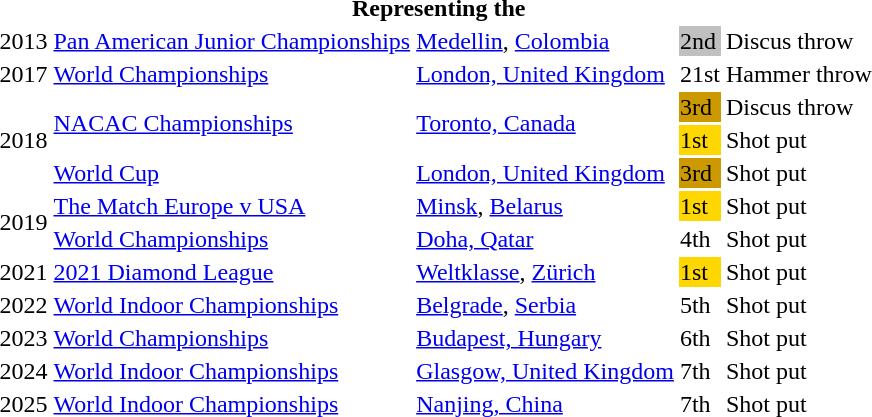<table>
<tr>
<th colspan="6">Representing the </th>
</tr>
<tr>
<td>2013</td>
<td><a href='#'>Pan American Junior Championships</a></td>
<td><a href='#'>Medellin</a>, <a href='#'>Colombia</a></td>
<td bgcolor=silver>2nd</td>
<td>Discus throw</td>
<td><a href='#'></a></td>
</tr>
<tr>
<td>2017</td>
<td><a href='#'>World Championships</a></td>
<td><a href='#'>London, United Kingdom</a></td>
<td>21st</td>
<td>Hammer throw</td>
<td><a href='#'></a></td>
</tr>
<tr>
<td Rowspan=3>2018</td>
<td Rowspan=2><a href='#'>NACAC Championships</a></td>
<td Rowspan=2><a href='#'>Toronto, Canada</a></td>
<td bgcolor=cc9900>3rd</td>
<td>Discus throw</td>
<td><a href='#'></a></td>
</tr>
<tr>
<td bgcolor=gold>1st</td>
<td>Shot put</td>
<td><a href='#'></a></td>
</tr>
<tr>
<td><a href='#'>World Cup</a></td>
<td><a href='#'>London, United Kingdom</a></td>
<td bgcolor=cc9900>3rd</td>
<td>Shot put</td>
<td><a href='#'></a></td>
</tr>
<tr>
<td Rowspan=2>2019</td>
<td><a href='#'>The Match Europe v USA</a></td>
<td><a href='#'>Minsk</a>, <a href='#'>Belarus</a></td>
<td bgcolor=gold>1st</td>
<td>Shot put</td>
<td><a href='#'></a></td>
</tr>
<tr>
<td><a href='#'>World Championships</a></td>
<td><a href='#'>Doha, Qatar</a></td>
<td>4th</td>
<td>Shot put</td>
<td><a href='#'></a></td>
</tr>
<tr>
<td>2021</td>
<td><a href='#'>2021 Diamond League</a></td>
<td><a href='#'>Weltklasse</a>, <a href='#'>Zürich</a></td>
<td bgcolor=gold>1st</td>
<td>Shot put</td>
<td><a href='#'></a></td>
</tr>
<tr>
<td>2022</td>
<td><a href='#'>World Indoor Championships</a></td>
<td><a href='#'>Belgrade</a>, <a href='#'>Serbia</a></td>
<td>5th</td>
<td>Shot put</td>
<td><a href='#'></a></td>
</tr>
<tr>
<td>2023</td>
<td><a href='#'>World Championships</a></td>
<td><a href='#'>Budapest, Hungary</a></td>
<td>6th</td>
<td>Shot put</td>
<td><a href='#'></a></td>
</tr>
<tr>
<td>2024</td>
<td><a href='#'>World Indoor Championships</a></td>
<td><a href='#'>Glasgow, United Kingdom</a></td>
<td>7th</td>
<td>Shot put</td>
<td><a href='#'></a></td>
</tr>
<tr>
<td rowspan=2>2025</td>
<td><a href='#'>World Indoor Championships</a></td>
<td><a href='#'>Nanjing, China</a></td>
<td>7th</td>
<td>Shot put</td>
<td><a href='#'></a></td>
</tr>
</table>
